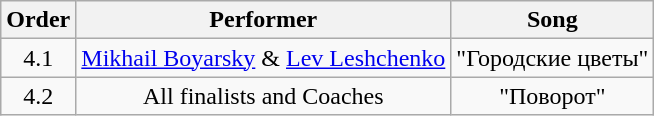<table class="wikitable" style="text-align:center;">
<tr>
<th>Order</th>
<th>Performer</th>
<th>Song</th>
</tr>
<tr>
<td>4.1</td>
<td><a href='#'>Mikhail Boyarsky</a> & <a href='#'>Lev Leshchenko</a></td>
<td>"Городские цветы"</td>
</tr>
<tr>
<td>4.2</td>
<td>All finalists and Coaches</td>
<td>"Поворот"</td>
</tr>
</table>
